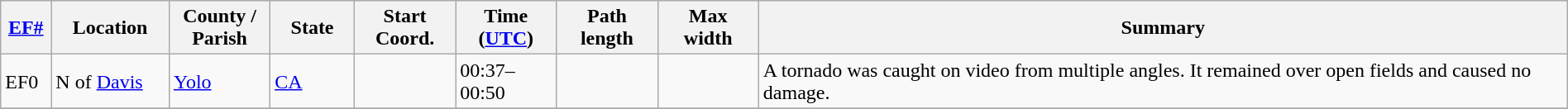<table class="wikitable sortable" style="width:100%;">
<tr>
<th scope="col"  style="width:3%; text-align:center;"><a href='#'>EF#</a></th>
<th scope="col"  style="width:7%; text-align:center;" class="unsortable">Location</th>
<th scope="col"  style="width:6%; text-align:center;" class="unsortable">County / Parish</th>
<th scope="col"  style="width:5%; text-align:center;">State</th>
<th scope="col"  style="width:6%; text-align:center;">Start Coord.</th>
<th scope="col"  style="width:6%; text-align:center;">Time (<a href='#'>UTC</a>)</th>
<th scope="col"  style="width:6%; text-align:center;">Path length</th>
<th scope="col"  style="width:6%; text-align:center;">Max width</th>
<th scope="col" class="unsortable" style="width:48%; text-align:center;">Summary</th>
</tr>
<tr>
<td bgcolor=>EF0</td>
<td>N of <a href='#'>Davis</a></td>
<td><a href='#'>Yolo</a></td>
<td><a href='#'>CA</a></td>
<td></td>
<td>00:37–00:50</td>
<td></td>
<td></td>
<td>A tornado was caught on video from multiple angles. It remained over open fields and caused no damage.</td>
</tr>
<tr>
</tr>
</table>
